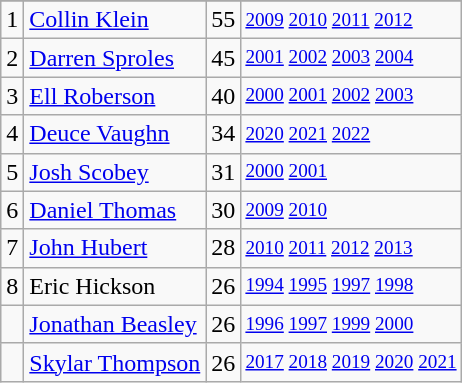<table class="wikitable">
<tr>
</tr>
<tr>
<td>1</td>
<td><a href='#'>Collin Klein</a></td>
<td>55</td>
<td style="font-size:80%;"><a href='#'>2009</a> <a href='#'>2010</a> <a href='#'>2011</a> <a href='#'>2012</a></td>
</tr>
<tr>
<td>2</td>
<td><a href='#'>Darren Sproles</a></td>
<td>45</td>
<td style="font-size:80%;"><a href='#'>2001</a> <a href='#'>2002</a> <a href='#'>2003</a> <a href='#'>2004</a></td>
</tr>
<tr>
<td>3</td>
<td><a href='#'>Ell Roberson</a></td>
<td>40</td>
<td style="font-size:80%;"><a href='#'>2000</a> <a href='#'>2001</a> <a href='#'>2002</a> <a href='#'>2003</a></td>
</tr>
<tr>
<td>4</td>
<td><a href='#'>Deuce Vaughn</a></td>
<td>34</td>
<td style="font-size:80%;"><a href='#'>2020</a> <a href='#'>2021</a> <a href='#'>2022</a></td>
</tr>
<tr>
<td>5</td>
<td><a href='#'>Josh Scobey</a></td>
<td>31</td>
<td style="font-size:80%;"><a href='#'>2000</a> <a href='#'>2001</a></td>
</tr>
<tr>
<td>6</td>
<td><a href='#'>Daniel Thomas</a></td>
<td>30</td>
<td style="font-size:80%;"><a href='#'>2009</a> <a href='#'>2010</a></td>
</tr>
<tr>
<td>7</td>
<td><a href='#'>John Hubert</a></td>
<td>28</td>
<td style="font-size:80%;"><a href='#'>2010</a> <a href='#'>2011</a> <a href='#'>2012</a> <a href='#'>2013</a></td>
</tr>
<tr>
<td>8</td>
<td>Eric Hickson</td>
<td>26</td>
<td style="font-size:80%;"><a href='#'>1994</a> <a href='#'>1995</a> <a href='#'>1997</a> <a href='#'>1998</a></td>
</tr>
<tr>
<td></td>
<td><a href='#'>Jonathan Beasley</a></td>
<td>26</td>
<td style="font-size:80%;"><a href='#'>1996</a> <a href='#'>1997</a> <a href='#'>1999</a> <a href='#'>2000</a></td>
</tr>
<tr>
<td></td>
<td><a href='#'>Skylar Thompson</a></td>
<td>26</td>
<td style="font-size:80%;"><a href='#'>2017</a> <a href='#'>2018</a> <a href='#'>2019</a> <a href='#'>2020</a> <a href='#'>2021</a></td>
</tr>
</table>
